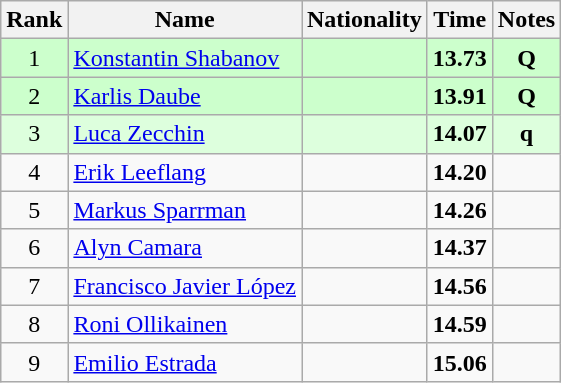<table class="wikitable sortable" style="text-align:center">
<tr>
<th>Rank</th>
<th>Name</th>
<th>Nationality</th>
<th>Time</th>
<th>Notes</th>
</tr>
<tr bgcolor=ccffcc>
<td>1</td>
<td align=left><a href='#'>Konstantin Shabanov</a></td>
<td align=left></td>
<td><strong>13.73</strong></td>
<td><strong>Q</strong></td>
</tr>
<tr bgcolor=ccffcc>
<td>2</td>
<td align=left><a href='#'>Karlis Daube</a></td>
<td align=left></td>
<td><strong>13.91</strong></td>
<td><strong>Q</strong></td>
</tr>
<tr bgcolor=ddffdd>
<td>3</td>
<td align=left><a href='#'>Luca Zecchin</a></td>
<td align=left></td>
<td><strong>14.07</strong></td>
<td><strong>q</strong></td>
</tr>
<tr>
<td>4</td>
<td align=left><a href='#'>Erik Leeflang</a></td>
<td align=left></td>
<td><strong>14.20</strong></td>
<td></td>
</tr>
<tr>
<td>5</td>
<td align=left><a href='#'>Markus Sparrman</a></td>
<td align=left></td>
<td><strong>14.26</strong></td>
<td></td>
</tr>
<tr>
<td>6</td>
<td align=left><a href='#'>Alyn Camara</a></td>
<td align=left></td>
<td><strong>14.37</strong></td>
<td></td>
</tr>
<tr>
<td>7</td>
<td align=left><a href='#'>Francisco Javier López</a></td>
<td align=left></td>
<td><strong>14.56</strong></td>
<td></td>
</tr>
<tr>
<td>8</td>
<td align=left><a href='#'>Roni Ollikainen</a></td>
<td align=left></td>
<td><strong>14.59</strong></td>
<td></td>
</tr>
<tr>
<td>9</td>
<td align=left><a href='#'>Emilio Estrada</a></td>
<td align=left></td>
<td><strong>15.06</strong></td>
<td></td>
</tr>
</table>
